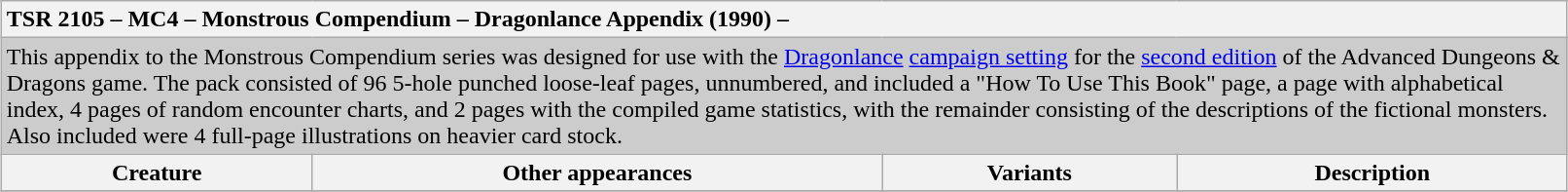<table class="wikitable collapsible" style="margin:15px; width:85%;">
<tr>
<th colspan="5" style="text-align:left">TSR 2105 – MC4 – Monstrous Compendium – Dragonlance Appendix (1990) – </th>
</tr>
<tr style="background:#ccc;">
<td colspan="5" style="text-align:left;">This appendix to the Monstrous Compendium series was designed for use with the <a href='#'>Dragonlance</a> <a href='#'>campaign setting</a> for the <a href='#'>second edition</a> of the Advanced Dungeons & Dragons game. The pack consisted of 96 5-hole punched loose-leaf pages, unnumbered, and included a "How To Use This Book" page, a page with alphabetical index, 4 pages of random encounter charts, and 2 pages with the compiled game statistics, with the remainder consisting of the descriptions of the fictional monsters. Also included were 4 full-page illustrations on heavier card stock.</td>
</tr>
<tr>
<th>Creature</th>
<th>Other appearances</th>
<th>Variants</th>
<th>Description</th>
</tr>
<tr>
</tr>
</table>
